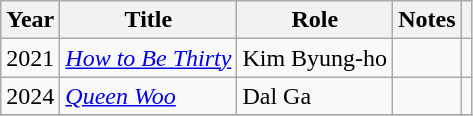<table class="wikitable sortable plainrowheaders">
<tr>
<th scope="col">Year</th>
<th scope="col">Title</th>
<th scope="col">Role</th>
<th scope="col">Notes</th>
<th scope="col"></th>
</tr>
<tr>
<td>2021</td>
<td><em><a href='#'>How to Be Thirty</a></em></td>
<td>Kim Byung-ho</td>
<td></td>
<td align="center"></td>
</tr>
<tr>
<td>2024</td>
<td><em><a href='#'>Queen Woo</a></em></td>
<td>Dal Ga</td>
<td></td>
<td></td>
</tr>
<tr>
</tr>
</table>
